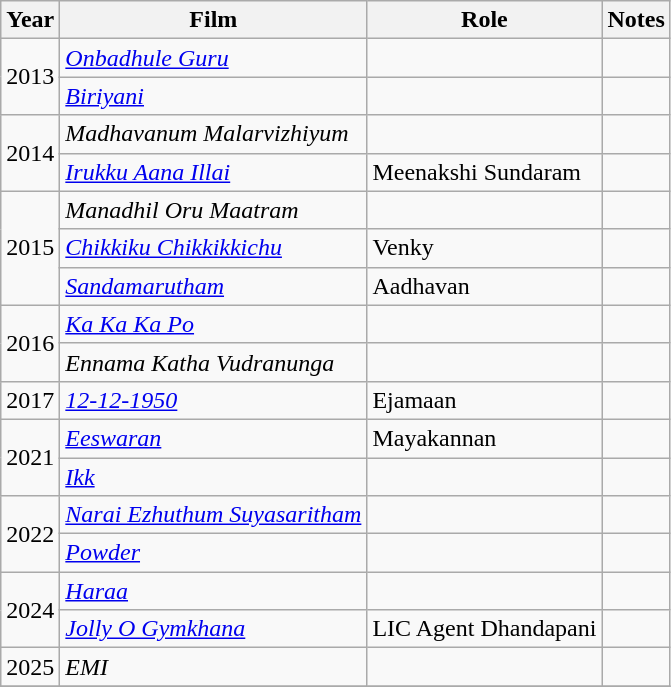<table class="wikitable">
<tr>
<th>Year</th>
<th>Film</th>
<th>Role</th>
<th>Notes</th>
</tr>
<tr>
<td rowspan="2">2013</td>
<td><em><a href='#'>Onbadhule Guru</a></em></td>
<td></td>
<td></td>
</tr>
<tr>
<td><em><a href='#'>Biriyani</a></em></td>
<td></td>
<td></td>
</tr>
<tr>
<td rowspan="2">2014</td>
<td><em>Madhavanum Malarvizhiyum</em></td>
<td></td>
<td></td>
</tr>
<tr>
<td><em><a href='#'>Irukku Aana Illai</a></em></td>
<td>Meenakshi Sundaram</td>
<td></td>
</tr>
<tr>
<td rowspan="3">2015</td>
<td><em>Manadhil Oru Maatram</em></td>
<td></td>
<td></td>
</tr>
<tr>
<td><em><a href='#'>Chikkiku Chikkikkichu</a></em></td>
<td>Venky</td>
<td></td>
</tr>
<tr>
<td><em><a href='#'>Sandamarutham</a></em></td>
<td>Aadhavan</td>
<td></td>
</tr>
<tr>
<td rowspan="2">2016</td>
<td><em><a href='#'>Ka Ka Ka Po</a></em></td>
<td></td>
<td></td>
</tr>
<tr>
<td><em>Ennama Katha Vudranunga</em></td>
<td></td>
<td></td>
</tr>
<tr>
<td>2017</td>
<td><em><a href='#'>12-12-1950</a></em></td>
<td>Ejamaan</td>
<td></td>
</tr>
<tr>
<td rowspan="2">2021</td>
<td><em><a href='#'>Eeswaran</a></em></td>
<td>Mayakannan</td>
<td></td>
</tr>
<tr>
<td><em><a href='#'>Ikk</a></em></td>
<td></td>
<td></td>
</tr>
<tr>
<td rowspan="2">2022</td>
<td><em><a href='#'>Narai Ezhuthum Suyasaritham</a></em></td>
<td></td>
<td></td>
</tr>
<tr>
<td><em><a href='#'>Powder</a></em></td>
<td></td>
<td></td>
</tr>
<tr>
<td rowspan="2">2024</td>
<td><em><a href='#'>Haraa</a></em></td>
<td></td>
<td></td>
</tr>
<tr>
<td><em><a href='#'>Jolly O Gymkhana</a></em></td>
<td>LIC Agent Dhandapani</td>
<td></td>
</tr>
<tr>
<td rowspan="1">2025</td>
<td><em>EMI</em></td>
<td></td>
<td></td>
</tr>
<tr>
</tr>
</table>
